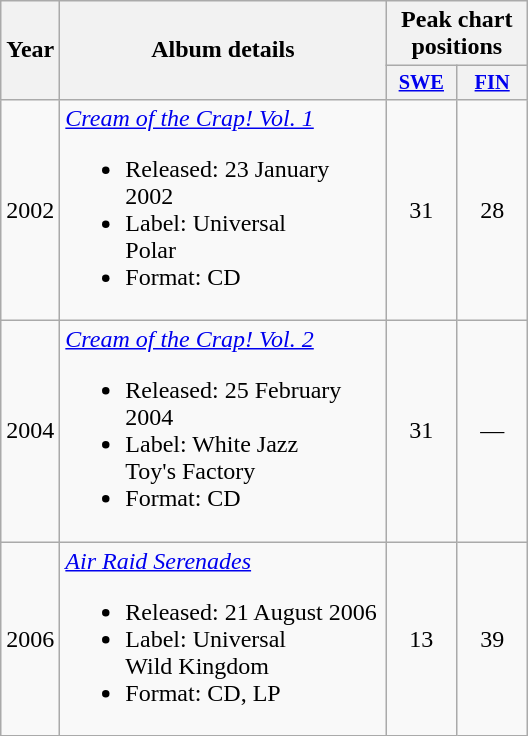<table class="wikitable" border="1">
<tr>
<th scope="col" rowspan="2">Year</th>
<th scope="col" rowspan="2" width="210">Album details</th>
<th scope="col" colspan="2">Peak chart positions</th>
</tr>
<tr>
<th scope="col" style="width:3em;font-size:85%"><a href='#'>SWE</a><br> </th>
<th scope="col" style="width:3em;font-size:85%"><a href='#'>FIN</a><br> </th>
</tr>
<tr>
<td>2002</td>
<td><em><a href='#'>Cream of the Crap! Vol. 1</a></em><br><ul><li>Released: 23 January 2002</li><li>Label: Universal<br> Polar</li><li>Format: CD</li></ul></td>
<td align="center">31</td>
<td align="center">28</td>
</tr>
<tr>
<td>2004</td>
<td><em><a href='#'>Cream of the Crap! Vol. 2</a></em><br><ul><li>Released: 25 February 2004</li><li>Label: White Jazz<br> Toy's Factory</li><li>Format: CD</li></ul></td>
<td align="center">31</td>
<td align="center">—</td>
</tr>
<tr>
<td>2006</td>
<td><em><a href='#'>Air Raid Serenades</a></em><br><ul><li>Released: 21 August 2006</li><li>Label: Universal<br> Wild Kingdom</li><li>Format: CD, LP</li></ul></td>
<td align="center">13</td>
<td align="center">39</td>
</tr>
</table>
